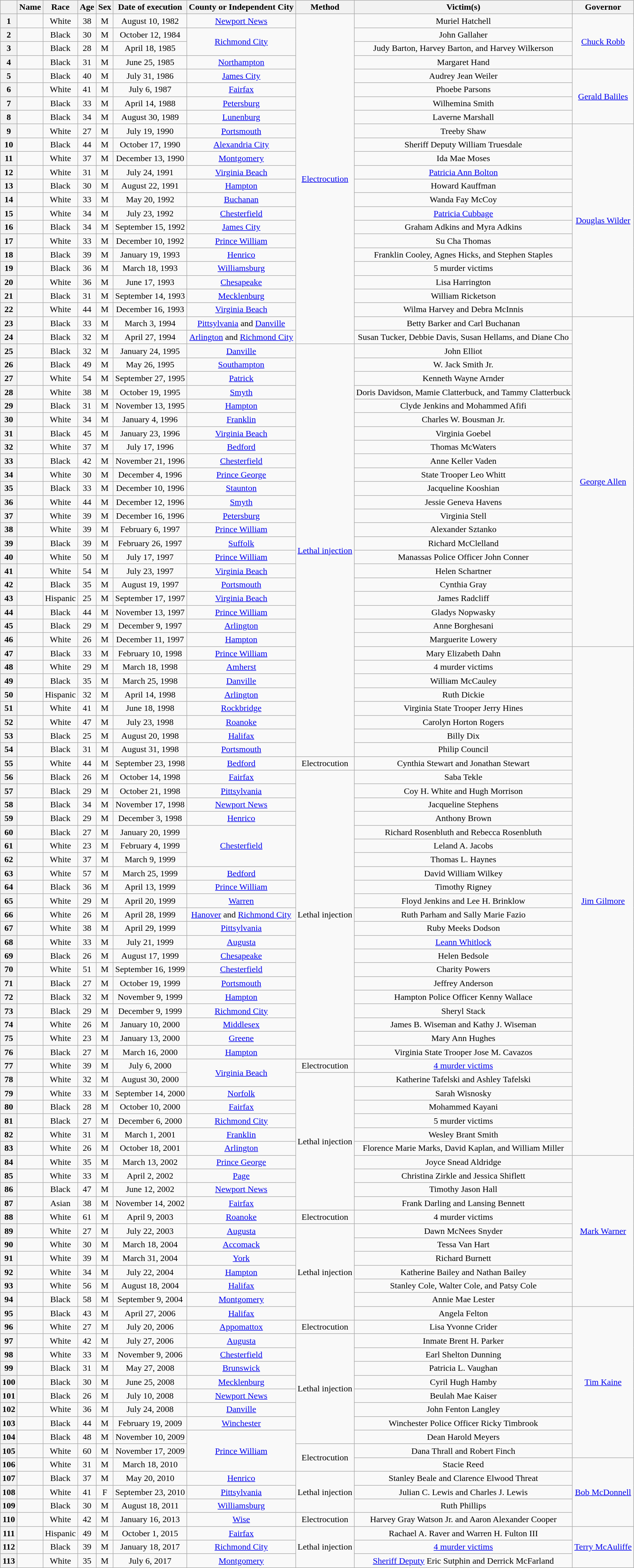<table class="wikitable sortable" style="text-align:center;">
<tr>
<th scope="col"></th>
<th scope="col">Name</th>
<th scope="col">Race</th>
<th scope="col">Age</th>
<th scope="col">Sex</th>
<th scope="col" data-sort-type="date">Date of execution</th>
<th scope="col">County or Independent City</th>
<th scope="col">Method</th>
<th scope="col">Victim(s)</th>
<th scope="col">Governor</th>
</tr>
<tr>
<th scope="row">1</th>
<td></td>
<td>White</td>
<td>38</td>
<td>M</td>
<td>August 10, 1982</td>
<td><a href='#'>Newport News</a></td>
<td rowspan="24"><a href='#'>Electrocution</a></td>
<td>Muriel Hatchell</td>
<td rowspan="4"><a href='#'>Chuck Robb</a></td>
</tr>
<tr>
<th scope="row">2</th>
<td></td>
<td>Black</td>
<td>30</td>
<td>M</td>
<td>October 12, 1984</td>
<td rowspan="2"><a href='#'>Richmond City</a></td>
<td>John Gallaher</td>
</tr>
<tr>
<th scope="row">3</th>
<td></td>
<td>Black</td>
<td>28</td>
<td>M</td>
<td>April 18, 1985</td>
<td>Judy Barton, Harvey Barton, and Harvey Wilkerson</td>
</tr>
<tr>
<th scope="row">4</th>
<td></td>
<td>Black</td>
<td>31</td>
<td>M</td>
<td>June 25, 1985</td>
<td><a href='#'>Northampton</a></td>
<td>Margaret Hand</td>
</tr>
<tr>
<th scope="row">5</th>
<td></td>
<td>Black</td>
<td>40</td>
<td>M</td>
<td>July 31, 1986</td>
<td><a href='#'>James City</a></td>
<td>Audrey Jean Weiler</td>
<td rowspan="4"><a href='#'>Gerald Baliles</a></td>
</tr>
<tr>
<th scope="row">6</th>
<td></td>
<td>White</td>
<td>41</td>
<td>M</td>
<td>July 6, 1987</td>
<td><a href='#'>Fairfax</a></td>
<td>Phoebe Parsons</td>
</tr>
<tr>
<th scope="row">7</th>
<td></td>
<td>Black</td>
<td>33</td>
<td>M</td>
<td>April 14, 1988</td>
<td><a href='#'>Petersburg</a></td>
<td>Wilhemina Smith</td>
</tr>
<tr>
<th scope="row">8</th>
<td></td>
<td>Black</td>
<td>34</td>
<td>M</td>
<td>August 30, 1989</td>
<td><a href='#'>Lunenburg</a></td>
<td>Laverne Marshall</td>
</tr>
<tr>
<th scope="row">9</th>
<td></td>
<td>White</td>
<td>27</td>
<td>M</td>
<td>July 19, 1990</td>
<td><a href='#'>Portsmouth</a></td>
<td>Treeby Shaw</td>
<td rowspan="14"><a href='#'>Douglas Wilder</a></td>
</tr>
<tr>
<th scope="row">10</th>
<td></td>
<td>Black</td>
<td>44</td>
<td>M</td>
<td>October 17, 1990</td>
<td><a href='#'>Alexandria City</a></td>
<td>Sheriff Deputy William Truesdale</td>
</tr>
<tr>
<th scope="row">11</th>
<td></td>
<td>White</td>
<td>37</td>
<td>M</td>
<td>December 13, 1990</td>
<td><a href='#'>Montgomery</a></td>
<td>Ida Mae Moses</td>
</tr>
<tr>
<th scope="row">12</th>
<td></td>
<td>White</td>
<td>31</td>
<td>M</td>
<td>July 24, 1991</td>
<td><a href='#'>Virginia Beach</a></td>
<td><a href='#'>Patricia Ann Bolton</a></td>
</tr>
<tr>
<th scope="row">13</th>
<td></td>
<td>Black</td>
<td>30</td>
<td>M</td>
<td>August 22, 1991</td>
<td><a href='#'>Hampton</a></td>
<td>Howard Kauffman</td>
</tr>
<tr>
<th scope="row">14</th>
<td></td>
<td>White</td>
<td>33</td>
<td>M</td>
<td>May 20, 1992</td>
<td><a href='#'>Buchanan</a></td>
<td>Wanda Fay McCoy</td>
</tr>
<tr>
<th scope="row">15</th>
<td></td>
<td>White</td>
<td>34</td>
<td>M</td>
<td>July 23, 1992</td>
<td><a href='#'>Chesterfield</a></td>
<td><a href='#'>Patricia Cubbage</a></td>
</tr>
<tr>
<th scope="row">16</th>
<td></td>
<td>Black</td>
<td>34</td>
<td>M</td>
<td>September 15, 1992</td>
<td><a href='#'>James City</a></td>
<td>Graham Adkins and Myra Adkins</td>
</tr>
<tr>
<th scope="row">17</th>
<td></td>
<td>White</td>
<td>33</td>
<td>M</td>
<td>December 10, 1992</td>
<td><a href='#'>Prince William</a></td>
<td>Su Cha Thomas</td>
</tr>
<tr>
<th scope="row">18</th>
<td></td>
<td>Black</td>
<td>39</td>
<td>M</td>
<td>January 19, 1993</td>
<td><a href='#'>Henrico</a></td>
<td>Franklin Cooley, Agnes Hicks, and Stephen Staples</td>
</tr>
<tr>
<th scope="row">19</th>
<td></td>
<td>Black</td>
<td>36</td>
<td>M</td>
<td>March 18, 1993</td>
<td><a href='#'>Williamsburg</a></td>
<td>5 murder victims</td>
</tr>
<tr>
<th scope="row">20</th>
<td></td>
<td>White</td>
<td>36</td>
<td>M</td>
<td>June 17, 1993</td>
<td><a href='#'>Chesapeake</a></td>
<td>Lisa Harrington</td>
</tr>
<tr>
<th scope="row">21</th>
<td></td>
<td>Black</td>
<td>31</td>
<td>M</td>
<td>September 14, 1993</td>
<td><a href='#'>Mecklenburg</a></td>
<td>William Ricketson</td>
</tr>
<tr>
<th scope="row">22</th>
<td></td>
<td>White</td>
<td>44</td>
<td>M</td>
<td>December 16, 1993</td>
<td><a href='#'>Virginia Beach</a></td>
<td>Wilma Harvey and Debra McInnis</td>
</tr>
<tr>
<th scope="row">23</th>
<td></td>
<td>Black</td>
<td>33</td>
<td>M</td>
<td>March 3, 1994</td>
<td><a href='#'>Pittsylvania</a> and <a href='#'>Danville</a></td>
<td>Betty Barker and Carl Buchanan</td>
<td rowspan="24"><a href='#'>George Allen</a></td>
</tr>
<tr>
<th scope="row">24</th>
<td></td>
<td>Black</td>
<td>32</td>
<td>M</td>
<td>April 27, 1994</td>
<td><a href='#'>Arlington</a> and <a href='#'>Richmond City</a></td>
<td>Susan Tucker, Debbie Davis, Susan Hellams, and Diane Cho</td>
</tr>
<tr>
<th scope="row">25</th>
<td></td>
<td>Black</td>
<td>32</td>
<td>M</td>
<td>January 24, 1995</td>
<td><a href='#'>Danville</a></td>
<td rowspan="30"><a href='#'>Lethal injection</a></td>
<td>John Elliot</td>
</tr>
<tr>
<th scope="row">26</th>
<td></td>
<td>Black</td>
<td>49</td>
<td>M</td>
<td>May 26, 1995</td>
<td><a href='#'>Southampton</a></td>
<td>W. Jack Smith Jr.</td>
</tr>
<tr>
<th scope="row">27</th>
<td></td>
<td>White</td>
<td>54</td>
<td>M</td>
<td>September 27, 1995</td>
<td><a href='#'>Patrick</a></td>
<td>Kenneth Wayne Arnder</td>
</tr>
<tr>
<th scope="row">28</th>
<td></td>
<td>White</td>
<td>38</td>
<td>M</td>
<td>October 19, 1995</td>
<td><a href='#'>Smyth</a></td>
<td>Doris Davidson, Mamie Clatterbuck, and Tammy Clatterbuck</td>
</tr>
<tr>
<th scope="row">29</th>
<td></td>
<td>Black</td>
<td>31</td>
<td>M</td>
<td>November 13, 1995</td>
<td><a href='#'>Hampton</a></td>
<td>Clyde Jenkins and Mohammed Afifi</td>
</tr>
<tr>
<th scope="row">30</th>
<td></td>
<td>White</td>
<td>34</td>
<td>M</td>
<td>January 4, 1996</td>
<td><a href='#'>Franklin</a></td>
<td>Charles W. Bousman Jr.</td>
</tr>
<tr>
<th scope="row">31</th>
<td></td>
<td>Black</td>
<td>45</td>
<td>M</td>
<td>January 23, 1996</td>
<td><a href='#'>Virginia Beach</a></td>
<td>Virginia Goebel</td>
</tr>
<tr>
<th scope="row">32</th>
<td></td>
<td>White</td>
<td>37</td>
<td>M</td>
<td>July 17, 1996</td>
<td><a href='#'>Bedford</a></td>
<td>Thomas McWaters</td>
</tr>
<tr>
<th scope="row">33</th>
<td></td>
<td>Black</td>
<td>42</td>
<td>M</td>
<td>November 21, 1996</td>
<td><a href='#'>Chesterfield</a></td>
<td>Anne Keller Vaden</td>
</tr>
<tr>
<th scope="row">34</th>
<td></td>
<td>White</td>
<td>30</td>
<td>M</td>
<td>December 4, 1996</td>
<td><a href='#'>Prince George</a></td>
<td>State Trooper Leo Whitt</td>
</tr>
<tr>
<th scope="row">35</th>
<td></td>
<td>Black</td>
<td>33</td>
<td>M</td>
<td>December 10, 1996</td>
<td><a href='#'>Staunton</a></td>
<td>Jacqueline Kooshian</td>
</tr>
<tr>
<th scope="row">36</th>
<td></td>
<td>White</td>
<td>44</td>
<td>M</td>
<td>December 12, 1996</td>
<td><a href='#'>Smyth</a></td>
<td>Jessie Geneva Havens</td>
</tr>
<tr>
<th scope="row">37</th>
<td></td>
<td>White</td>
<td>39</td>
<td>M</td>
<td>December 16, 1996</td>
<td><a href='#'>Petersburg</a></td>
<td>Virginia Stell</td>
</tr>
<tr>
<th scope="row">38</th>
<td></td>
<td>White</td>
<td>39</td>
<td>M</td>
<td>February 6, 1997</td>
<td><a href='#'>Prince William</a></td>
<td>Alexander Sztanko</td>
</tr>
<tr>
<th scope="row">39</th>
<td></td>
<td>Black</td>
<td>39</td>
<td>M</td>
<td>February 26, 1997</td>
<td><a href='#'>Suffolk</a></td>
<td>Richard McClelland</td>
</tr>
<tr>
<th scope="row">40</th>
<td></td>
<td>White</td>
<td>50</td>
<td>M</td>
<td>July 17, 1997</td>
<td><a href='#'>Prince William</a></td>
<td>Manassas Police Officer John Conner</td>
</tr>
<tr>
<th scope="row">41</th>
<td></td>
<td>White</td>
<td>54</td>
<td>M</td>
<td>July 23, 1997</td>
<td><a href='#'>Virginia Beach</a></td>
<td>Helen Schartner</td>
</tr>
<tr>
<th scope="row">42</th>
<td></td>
<td>Black</td>
<td>35</td>
<td>M</td>
<td>August 19, 1997</td>
<td><a href='#'>Portsmouth</a></td>
<td>Cynthia Gray</td>
</tr>
<tr>
<th scope="row">43</th>
<td></td>
<td>Hispanic</td>
<td>25</td>
<td>M</td>
<td>September 17, 1997</td>
<td><a href='#'>Virginia Beach</a></td>
<td>James Radcliff</td>
</tr>
<tr>
<th scope="row">44</th>
<td></td>
<td>Black</td>
<td>44</td>
<td>M</td>
<td>November 13, 1997</td>
<td><a href='#'>Prince William</a></td>
<td>Gladys Nopwasky</td>
</tr>
<tr>
<th scope="row">45</th>
<td></td>
<td>Black</td>
<td>29</td>
<td>M</td>
<td>December 9, 1997</td>
<td><a href='#'>Arlington</a></td>
<td>Anne Borghesani</td>
</tr>
<tr>
<th scope="row">46</th>
<td></td>
<td>White</td>
<td>26</td>
<td>M</td>
<td>December 11, 1997</td>
<td><a href='#'>Hampton</a></td>
<td>Marguerite Lowery</td>
</tr>
<tr>
<th scope="row">47</th>
<td></td>
<td>Black</td>
<td>33</td>
<td>M</td>
<td>February 10, 1998</td>
<td><a href='#'>Prince William</a></td>
<td>Mary Elizabeth Dahn</td>
<td rowspan="37"><a href='#'>Jim Gilmore</a></td>
</tr>
<tr>
<th scope="row">48</th>
<td></td>
<td>White</td>
<td>29</td>
<td>M</td>
<td>March 18, 1998</td>
<td><a href='#'>Amherst</a></td>
<td>4 murder victims</td>
</tr>
<tr>
<th scope="row">49</th>
<td></td>
<td>Black</td>
<td>35</td>
<td>M</td>
<td>March 25, 1998</td>
<td><a href='#'>Danville</a></td>
<td>William McCauley</td>
</tr>
<tr>
<th scope="row">50</th>
<td></td>
<td>Hispanic</td>
<td>32</td>
<td>M</td>
<td>April 14, 1998</td>
<td><a href='#'>Arlington</a></td>
<td>Ruth Dickie</td>
</tr>
<tr>
<th scope="row">51</th>
<td></td>
<td>White</td>
<td>41</td>
<td>M</td>
<td>June 18, 1998</td>
<td><a href='#'>Rockbridge</a></td>
<td>Virginia State Trooper Jerry Hines</td>
</tr>
<tr>
<th scope="row">52</th>
<td></td>
<td>White</td>
<td>47</td>
<td>M</td>
<td>July 23, 1998</td>
<td><a href='#'>Roanoke</a></td>
<td>Carolyn Horton Rogers</td>
</tr>
<tr>
<th scope="row">53</th>
<td></td>
<td>Black</td>
<td>25</td>
<td>M</td>
<td>August 20, 1998</td>
<td><a href='#'>Halifax</a></td>
<td>Billy Dix</td>
</tr>
<tr>
<th scope="row">54</th>
<td></td>
<td>Black</td>
<td>31</td>
<td>M</td>
<td>August 31, 1998</td>
<td><a href='#'>Portsmouth</a></td>
<td>Philip Council</td>
</tr>
<tr>
<th scope="row">55</th>
<td></td>
<td>White</td>
<td>44</td>
<td>M</td>
<td>September 23, 1998</td>
<td><a href='#'>Bedford</a></td>
<td>Electrocution</td>
<td>Cynthia Stewart and Jonathan Stewart</td>
</tr>
<tr>
<th scope="row">56</th>
<td></td>
<td>Black</td>
<td>26</td>
<td>M</td>
<td>October 14, 1998</td>
<td><a href='#'>Fairfax</a></td>
<td rowspan="21">Lethal injection</td>
<td>Saba Tekle</td>
</tr>
<tr>
<th scope="row">57</th>
<td></td>
<td>Black</td>
<td>29</td>
<td>M</td>
<td>October 21, 1998</td>
<td><a href='#'>Pittsylvania</a></td>
<td>Coy H. White and Hugh Morrison</td>
</tr>
<tr>
<th scope="row">58</th>
<td></td>
<td>Black</td>
<td>34</td>
<td>M</td>
<td>November 17, 1998</td>
<td><a href='#'>Newport News</a></td>
<td>Jacqueline Stephens</td>
</tr>
<tr>
<th scope="row">59</th>
<td></td>
<td>Black</td>
<td>29</td>
<td>M</td>
<td>December 3, 1998</td>
<td><a href='#'>Henrico</a></td>
<td>Anthony Brown</td>
</tr>
<tr>
<th scope="row">60</th>
<td></td>
<td>Black</td>
<td>27</td>
<td>M</td>
<td>January 20, 1999</td>
<td rowspan="3"><a href='#'>Chesterfield</a></td>
<td>Richard Rosenbluth and Rebecca Rosenbluth</td>
</tr>
<tr>
<th scope="row">61</th>
<td></td>
<td>White</td>
<td>23</td>
<td>M</td>
<td>February 4, 1999</td>
<td>Leland A. Jacobs</td>
</tr>
<tr>
<th scope="row">62</th>
<td></td>
<td>White</td>
<td>37</td>
<td>M</td>
<td>March 9, 1999</td>
<td>Thomas L. Haynes</td>
</tr>
<tr>
<th scope="row">63</th>
<td></td>
<td>White</td>
<td>57</td>
<td>M</td>
<td>March 25, 1999</td>
<td><a href='#'>Bedford</a></td>
<td>David William Wilkey</td>
</tr>
<tr>
<th scope="row">64</th>
<td></td>
<td>Black</td>
<td>36</td>
<td>M</td>
<td>April 13, 1999</td>
<td><a href='#'>Prince William</a></td>
<td>Timothy Rigney</td>
</tr>
<tr>
<th scope="row">65</th>
<td></td>
<td>White</td>
<td>29</td>
<td>M</td>
<td>April 20, 1999</td>
<td><a href='#'>Warren</a></td>
<td>Floyd Jenkins and Lee H. Brinklow</td>
</tr>
<tr>
<th scope="row">66</th>
<td></td>
<td>White</td>
<td>26</td>
<td>M</td>
<td>April 28, 1999</td>
<td><a href='#'>Hanover</a> and <a href='#'>Richmond City</a></td>
<td>Ruth Parham and Sally Marie Fazio</td>
</tr>
<tr>
<th scope="row">67</th>
<td></td>
<td>White</td>
<td>38</td>
<td>M</td>
<td>April 29, 1999</td>
<td><a href='#'>Pittsylvania</a></td>
<td>Ruby Meeks Dodson</td>
</tr>
<tr>
<th scope="row">68</th>
<td></td>
<td>White</td>
<td>33</td>
<td>M</td>
<td>July 21, 1999</td>
<td><a href='#'>Augusta</a></td>
<td><a href='#'>Leann Whitlock</a></td>
</tr>
<tr>
<th scope="row">69</th>
<td></td>
<td>Black</td>
<td>26</td>
<td>M</td>
<td>August 17, 1999</td>
<td><a href='#'>Chesapeake</a></td>
<td>Helen Bedsole</td>
</tr>
<tr>
<th scope="row">70</th>
<td></td>
<td>White</td>
<td>51</td>
<td>M</td>
<td>September 16, 1999</td>
<td><a href='#'>Chesterfield</a></td>
<td>Charity Powers</td>
</tr>
<tr>
<th scope="row">71</th>
<td></td>
<td>Black</td>
<td>27</td>
<td>M</td>
<td>October 19, 1999</td>
<td><a href='#'>Portsmouth</a></td>
<td>Jeffrey Anderson</td>
</tr>
<tr>
<th scope="row">72</th>
<td></td>
<td>Black</td>
<td>32</td>
<td>M</td>
<td>November 9, 1999</td>
<td><a href='#'>Hampton</a></td>
<td>Hampton Police Officer Kenny Wallace</td>
</tr>
<tr>
<th scope="row">73</th>
<td></td>
<td>Black</td>
<td>29</td>
<td>M</td>
<td>December 9, 1999</td>
<td><a href='#'>Richmond City</a></td>
<td>Sheryl Stack</td>
</tr>
<tr>
<th scope="row">74</th>
<td></td>
<td>White</td>
<td>26</td>
<td>M</td>
<td>January 10, 2000</td>
<td><a href='#'>Middlesex</a></td>
<td>James B. Wiseman and Kathy J. Wiseman</td>
</tr>
<tr>
<th scope="row">75</th>
<td></td>
<td>White</td>
<td>23</td>
<td>M</td>
<td>January 13, 2000</td>
<td><a href='#'>Greene</a></td>
<td>Mary Ann Hughes</td>
</tr>
<tr>
<th scope="row">76</th>
<td></td>
<td>Black</td>
<td>27</td>
<td>M</td>
<td>March 16, 2000</td>
<td><a href='#'>Hampton</a></td>
<td>Virginia State Trooper Jose M. Cavazos</td>
</tr>
<tr>
<th scope="row">77</th>
<td></td>
<td>White</td>
<td>39</td>
<td>M</td>
<td>July 6, 2000</td>
<td rowspan="2"><a href='#'>Virginia Beach</a></td>
<td>Electrocution</td>
<td><a href='#'>4 murder victims</a></td>
</tr>
<tr>
<th scope="row">78</th>
<td></td>
<td>White</td>
<td>32</td>
<td>M</td>
<td>August 30, 2000</td>
<td rowspan="10">Lethal injection</td>
<td>Katherine Tafelski and Ashley Tafelski</td>
</tr>
<tr>
<th scope="row">79</th>
<td></td>
<td>White</td>
<td>33</td>
<td>M</td>
<td>September 14, 2000</td>
<td><a href='#'>Norfolk</a></td>
<td>Sarah Wisnosky</td>
</tr>
<tr>
<th scope="row">80</th>
<td></td>
<td>Black</td>
<td>28</td>
<td>M</td>
<td>October 10, 2000</td>
<td><a href='#'>Fairfax</a></td>
<td>Mohammed Kayani</td>
</tr>
<tr>
<th scope="row">81</th>
<td></td>
<td>Black</td>
<td>27</td>
<td>M</td>
<td>December 6, 2000</td>
<td><a href='#'>Richmond City</a></td>
<td>5 murder victims</td>
</tr>
<tr>
<th scope="row">82</th>
<td></td>
<td>White</td>
<td>31</td>
<td>M</td>
<td>March 1, 2001</td>
<td><a href='#'>Franklin</a></td>
<td>Wesley Brant Smith</td>
</tr>
<tr>
<th scope="row">83</th>
<td></td>
<td>White</td>
<td>26</td>
<td>M</td>
<td>October 18, 2001</td>
<td><a href='#'>Arlington</a></td>
<td>Florence Marie Marks, David Kaplan, and William Miller</td>
</tr>
<tr>
<th scope="row">84</th>
<td></td>
<td>White</td>
<td>35</td>
<td>M</td>
<td>March 13, 2002</td>
<td><a href='#'>Prince George</a></td>
<td>Joyce Snead Aldridge</td>
<td rowspan="11"><a href='#'>Mark Warner</a></td>
</tr>
<tr>
<th scope="row">85</th>
<td></td>
<td>White</td>
<td>33</td>
<td>M</td>
<td>April 2, 2002</td>
<td><a href='#'>Page</a></td>
<td>Christina Zirkle and Jessica Shiflett</td>
</tr>
<tr>
<th scope="row">86</th>
<td></td>
<td>Black</td>
<td>47</td>
<td>M</td>
<td>June 12, 2002</td>
<td><a href='#'>Newport News</a></td>
<td>Timothy Jason Hall</td>
</tr>
<tr>
<th scope="row">87</th>
<td></td>
<td>Asian</td>
<td>38</td>
<td>M</td>
<td>November 14, 2002</td>
<td><a href='#'>Fairfax</a></td>
<td>Frank Darling and Lansing Bennett</td>
</tr>
<tr>
<th scope="row">88</th>
<td></td>
<td>White</td>
<td>61</td>
<td>M</td>
<td>April 9, 2003</td>
<td><a href='#'>Roanoke</a></td>
<td>Electrocution</td>
<td>4 murder victims</td>
</tr>
<tr>
<th scope="row">89</th>
<td></td>
<td>White</td>
<td>27</td>
<td>M</td>
<td>July 22, 2003</td>
<td><a href='#'>Augusta</a></td>
<td rowspan="7">Lethal injection</td>
<td>Dawn McNees Snyder</td>
</tr>
<tr>
<th scope="row">90</th>
<td></td>
<td>White</td>
<td>30</td>
<td>M</td>
<td>March 18, 2004</td>
<td><a href='#'>Accomack</a></td>
<td>Tessa Van Hart</td>
</tr>
<tr>
<th scope="row">91</th>
<td></td>
<td>White</td>
<td>39</td>
<td>M</td>
<td>March 31, 2004</td>
<td><a href='#'>York</a></td>
<td>Richard Burnett</td>
</tr>
<tr>
<th scope="row">92</th>
<td></td>
<td>White</td>
<td>34</td>
<td>M</td>
<td>July 22, 2004</td>
<td><a href='#'>Hampton</a></td>
<td>Katherine Bailey and Nathan Bailey</td>
</tr>
<tr>
<th scope="row">93</th>
<td></td>
<td>White</td>
<td>56</td>
<td>M</td>
<td>August 18, 2004</td>
<td><a href='#'>Halifax</a></td>
<td>Stanley Cole, Walter Cole, and Patsy Cole</td>
</tr>
<tr>
<th scope="row">94</th>
<td></td>
<td>Black</td>
<td>58</td>
<td>M</td>
<td>September 9, 2004</td>
<td><a href='#'>Montgomery</a></td>
<td>Annie Mae Lester</td>
</tr>
<tr>
<th scope="row">95</th>
<td></td>
<td>Black</td>
<td>43</td>
<td>M</td>
<td>April 27, 2006</td>
<td><a href='#'>Halifax</a></td>
<td>Angela Felton</td>
<td rowspan="11"><a href='#'>Tim Kaine</a></td>
</tr>
<tr>
<th scope="row">96</th>
<td></td>
<td>White</td>
<td>27</td>
<td>M</td>
<td>July 20, 2006</td>
<td><a href='#'>Appomattox</a></td>
<td>Electrocution</td>
<td>Lisa Yvonne Crider</td>
</tr>
<tr>
<th scope="row">97</th>
<td></td>
<td>White</td>
<td>42</td>
<td>M</td>
<td>July 27, 2006</td>
<td><a href='#'>Augusta</a></td>
<td rowspan="8">Lethal injection</td>
<td>Inmate Brent H. Parker</td>
</tr>
<tr>
<th scope="row">98</th>
<td></td>
<td>White</td>
<td>33</td>
<td>M</td>
<td>November 9, 2006</td>
<td><a href='#'>Chesterfield</a></td>
<td>Earl Shelton Dunning</td>
</tr>
<tr>
<th scope="row">99</th>
<td></td>
<td>Black</td>
<td>31</td>
<td>M</td>
<td>May 27, 2008</td>
<td><a href='#'>Brunswick</a></td>
<td>Patricia L. Vaughan</td>
</tr>
<tr>
<th scope="row">100</th>
<td></td>
<td>Black</td>
<td>30</td>
<td>M</td>
<td>June 25, 2008</td>
<td><a href='#'>Mecklenburg</a></td>
<td>Cyril Hugh Hamby</td>
</tr>
<tr>
<th scope="row">101</th>
<td></td>
<td>Black</td>
<td>26</td>
<td>M</td>
<td>July 10, 2008</td>
<td><a href='#'>Newport News</a></td>
<td>Beulah Mae Kaiser</td>
</tr>
<tr>
<th scope="row">102</th>
<td></td>
<td>White</td>
<td>36</td>
<td>M</td>
<td>July 24, 2008</td>
<td><a href='#'>Danville</a></td>
<td>John Fenton Langley</td>
</tr>
<tr>
<th scope="row">103</th>
<td></td>
<td>Black</td>
<td>44</td>
<td>M</td>
<td>February 19, 2009</td>
<td><a href='#'>Winchester</a></td>
<td>Winchester Police Officer Ricky Timbrook</td>
</tr>
<tr>
<th scope="row">104</th>
<td></td>
<td>Black</td>
<td>48</td>
<td>M</td>
<td>November 10, 2009</td>
<td rowspan="3"><a href='#'>Prince William</a></td>
<td>Dean Harold Meyers</td>
</tr>
<tr>
<th scope="row">105</th>
<td></td>
<td>White</td>
<td>60</td>
<td>M</td>
<td>November 17, 2009</td>
<td rowspan="2">Electrocution</td>
<td>Dana Thrall and Robert Finch</td>
</tr>
<tr>
<th scope="row">106</th>
<td></td>
<td>White</td>
<td>31</td>
<td>M</td>
<td>March 18, 2010</td>
<td>Stacie Reed</td>
<td rowspan="5"><a href='#'>Bob McDonnell</a></td>
</tr>
<tr>
<th scope="row">107</th>
<td></td>
<td>Black</td>
<td>37</td>
<td>M</td>
<td>May 20, 2010</td>
<td><a href='#'>Henrico</a></td>
<td rowspan="3">Lethal injection</td>
<td>Stanley Beale and Clarence Elwood Threat</td>
</tr>
<tr>
<th scope="row">108</th>
<td></td>
<td>White</td>
<td>41</td>
<td>F</td>
<td>September 23, 2010</td>
<td><a href='#'>Pittsylvania</a></td>
<td>Julian C. Lewis and Charles J. Lewis</td>
</tr>
<tr>
<th scope="row">109</th>
<td></td>
<td>Black</td>
<td>30</td>
<td>M</td>
<td>August 18, 2011</td>
<td><a href='#'>Williamsburg</a></td>
<td>Ruth Phillips</td>
</tr>
<tr>
<th scope="row">110</th>
<td></td>
<td>White</td>
<td>42</td>
<td>M</td>
<td>January 16, 2013</td>
<td><a href='#'>Wise</a></td>
<td>Electrocution</td>
<td>Harvey Gray Watson Jr. and Aaron Alexander Cooper</td>
</tr>
<tr>
<th scope="row">111</th>
<td></td>
<td>Hispanic</td>
<td>49</td>
<td>M</td>
<td>October 1, 2015</td>
<td><a href='#'>Fairfax</a></td>
<td rowspan="3">Lethal injection</td>
<td>Rachael A. Raver and Warren H. Fulton III</td>
<td rowspan="3"><a href='#'>Terry McAuliffe</a></td>
</tr>
<tr>
<th scope="row">112</th>
<td></td>
<td>Black</td>
<td>39</td>
<td>M</td>
<td>January 18, 2017</td>
<td><a href='#'>Richmond City</a></td>
<td><a href='#'>4 murder victims</a></td>
</tr>
<tr>
<th scope="row">113</th>
<td></td>
<td>White</td>
<td>35</td>
<td>M</td>
<td>July 6, 2017</td>
<td><a href='#'>Montgomery</a></td>
<td><a href='#'>Sheriff Deputy</a> Eric Sutphin and Derrick McFarland</td>
</tr>
</table>
